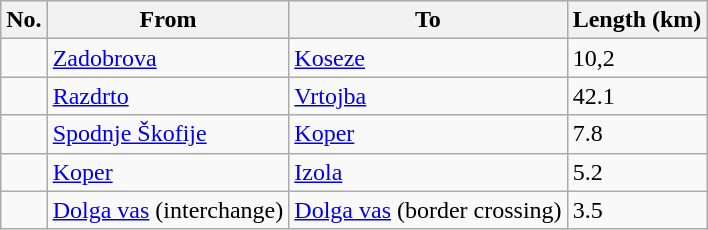<table class="wikitable">
<tr>
<th>No.</th>
<th>From</th>
<th>To</th>
<th>Length (km)</th>
</tr>
<tr>
<td></td>
<td><a href='#'>Zadobrova</a><br>  </td>
<td><a href='#'>Koseze</a><br> </td>
<td>10,2</td>
</tr>
<tr>
<td></td>
<td><a href='#'>Razdrto</a><br> </td>
<td><a href='#'>Vrtojba</a><br>   </td>
<td>42.1</td>
</tr>
<tr>
<td></td>
<td><a href='#'>Spodnje Škofije</a>      <br>  </td>
<td><a href='#'>Koper</a><br>  </td>
<td>7.8</td>
</tr>
<tr>
<td></td>
<td><a href='#'>Koper</a><br>  </td>
<td><a href='#'>Izola</a></td>
<td>5.2</td>
</tr>
<tr>
<td></td>
<td><a href='#'>Dolga vas</a> (interchange)<br>  </td>
<td><a href='#'>Dolga vas</a> (border crossing)<br>  </td>
<td>3.5</td>
</tr>
</table>
